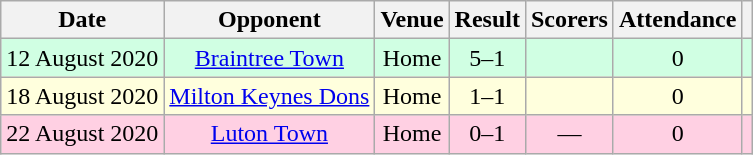<table class="wikitable sortable" style="text-align:center">
<tr>
<th>Date</th>
<th>Opponent</th>
<th>Venue</th>
<th>Result</th>
<th class="unsortable">Scorers</th>
<th>Attendance</th>
<th class="unsortable"></th>
</tr>
<tr style="background-color: #d0ffe3;">
<td>12 August 2020</td>
<td><a href='#'>Braintree Town</a></td>
<td>Home</td>
<td>5–1</td>
<td></td>
<td>0</td>
<td></td>
</tr>
<tr style="background-color: #ffffdd;">
<td>18 August 2020</td>
<td><a href='#'>Milton Keynes Dons</a></td>
<td>Home</td>
<td>1–1</td>
<td></td>
<td>0</td>
<td></td>
</tr>
<tr style="background-color: #ffd0e3;">
<td>22 August 2020</td>
<td><a href='#'>Luton Town</a></td>
<td>Home</td>
<td>0–1</td>
<td>—</td>
<td>0</td>
<td></td>
</tr>
</table>
